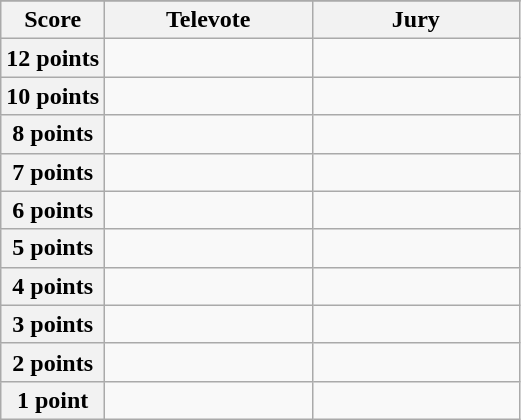<table class="wikitable">
<tr>
</tr>
<tr>
<th scope="col" width="20%">Score</th>
<th scope="col" width="40%">Televote</th>
<th scope="col" width="40%">Jury</th>
</tr>
<tr>
<th scope="row">12 points</th>
<td></td>
<td></td>
</tr>
<tr>
<th scope="row">10 points</th>
<td></td>
<td></td>
</tr>
<tr>
<th scope="row">8 points</th>
<td></td>
<td></td>
</tr>
<tr>
<th scope="row">7 points</th>
<td></td>
<td></td>
</tr>
<tr>
<th scope="row">6 points</th>
<td></td>
<td></td>
</tr>
<tr>
<th scope="row">5 points</th>
<td></td>
<td></td>
</tr>
<tr>
<th scope="row">4 points</th>
<td></td>
<td></td>
</tr>
<tr>
<th scope="row">3 points</th>
<td></td>
<td></td>
</tr>
<tr>
<th scope="row">2 points</th>
<td></td>
<td></td>
</tr>
<tr>
<th scope="row">1 point</th>
<td></td>
<td></td>
</tr>
</table>
